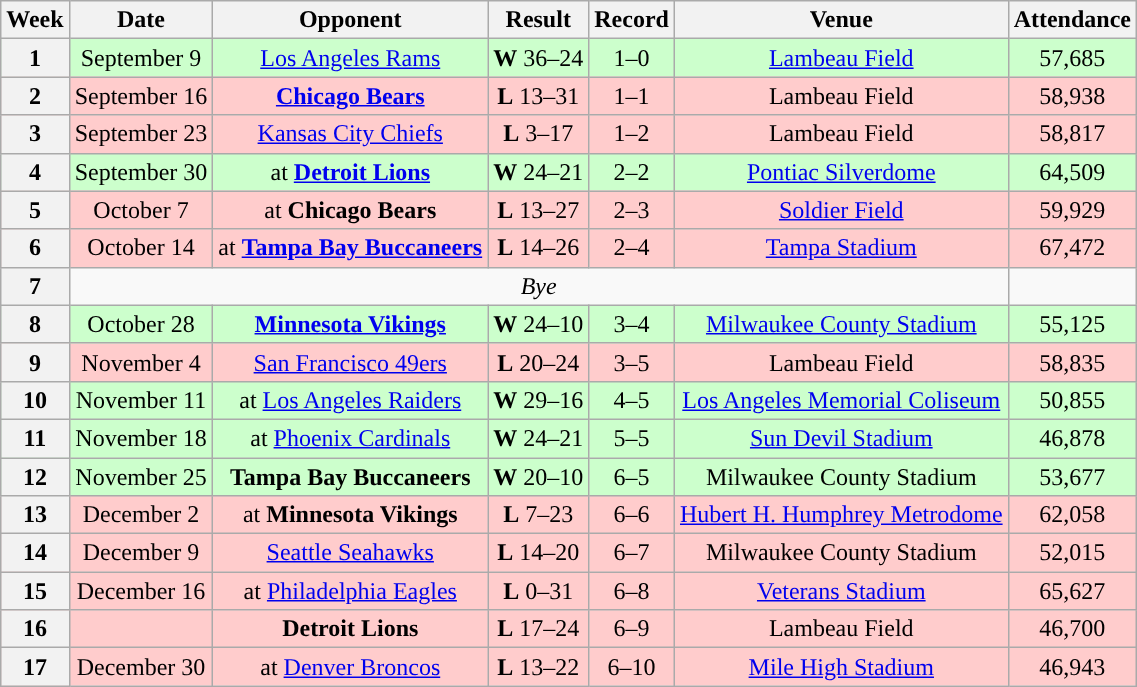<table class="wikitable" style="text-align:center">
<tr>
<th>Week</th>
<th>Date</th>
<th>Opponent</th>
<th>Result</th>
<th>Record</th>
<th>Venue</th>
<th>Attendance</th>
</tr>
<tr style="background:#cfc">
<th>1</th>
<td>September 9</td>
<td><a href='#'>Los Angeles Rams</a></td>
<td><strong>W</strong> 36–24</td>
<td>1–0</td>
<td><a href='#'>Lambeau Field</a></td>
<td>57,685</td>
</tr>
<tr style="background:#fcc">
<th>2</th>
<td>September 16</td>
<td><strong><a href='#'>Chicago Bears</a></strong></td>
<td><strong>L</strong> 13–31</td>
<td>1–1</td>
<td>Lambeau Field</td>
<td>58,938</td>
</tr>
<tr style="background:#fcc">
<th>3</th>
<td>September 23</td>
<td><a href='#'>Kansas City Chiefs</a></td>
<td><strong>L</strong> 3–17</td>
<td>1–2</td>
<td>Lambeau Field</td>
<td>58,817</td>
</tr>
<tr style="background:#cfc">
<th>4</th>
<td>September 30</td>
<td>at <strong><a href='#'>Detroit Lions</a></strong></td>
<td><strong>W</strong> 24–21</td>
<td>2–2</td>
<td><a href='#'>Pontiac Silverdome</a></td>
<td>64,509</td>
</tr>
<tr style="background:#fcc">
<th>5</th>
<td>October 7</td>
<td>at <strong>Chicago Bears</strong></td>
<td><strong>L</strong> 13–27</td>
<td>2–3</td>
<td><a href='#'>Soldier Field</a></td>
<td>59,929</td>
</tr>
<tr style="background:#fcc">
<th>6</th>
<td>October 14</td>
<td>at <strong><a href='#'>Tampa Bay Buccaneers</a></strong></td>
<td><strong>L</strong> 14–26</td>
<td>2–4</td>
<td><a href='#'>Tampa Stadium</a></td>
<td>67,472</td>
</tr>
<tr align="center">
<th>7</th>
<td colspan="5" align="center"><em>Bye</em></td>
</tr>
<tr style="background:#cfc">
<th>8</th>
<td>October 28</td>
<td><strong><a href='#'>Minnesota Vikings</a></strong></td>
<td><strong>W</strong> 24–10</td>
<td>3–4</td>
<td><a href='#'>Milwaukee County Stadium</a></td>
<td>55,125</td>
</tr>
<tr style="background:#fcc">
<th>9</th>
<td>November 4</td>
<td><a href='#'>San Francisco 49ers</a></td>
<td><strong>L</strong> 20–24</td>
<td>3–5</td>
<td>Lambeau Field</td>
<td>58,835</td>
</tr>
<tr style="background:#cfc">
<th>10</th>
<td>November 11</td>
<td>at <a href='#'>Los Angeles Raiders</a></td>
<td><strong>W</strong> 29–16</td>
<td>4–5</td>
<td><a href='#'>Los Angeles Memorial Coliseum</a></td>
<td>50,855</td>
</tr>
<tr style="background:#cfc">
<th>11</th>
<td>November 18</td>
<td>at <a href='#'>Phoenix Cardinals</a></td>
<td><strong>W</strong> 24–21</td>
<td>5–5</td>
<td><a href='#'>Sun Devil Stadium</a></td>
<td>46,878</td>
</tr>
<tr style="background:#cfc">
<th>12</th>
<td>November 25</td>
<td><strong>Tampa Bay Buccaneers</strong></td>
<td><strong>W</strong> 20–10</td>
<td>6–5</td>
<td>Milwaukee County Stadium</td>
<td>53,677</td>
</tr>
<tr style="background:#fcc">
<th>13</th>
<td>December 2</td>
<td>at <strong>Minnesota Vikings</strong></td>
<td><strong>L</strong> 7–23</td>
<td>6–6</td>
<td><a href='#'>Hubert H. Humphrey Metrodome</a></td>
<td>62,058</td>
</tr>
<tr style="background:#fcc">
<th>14</th>
<td>December 9</td>
<td><a href='#'>Seattle Seahawks</a></td>
<td><strong>L</strong> 14–20</td>
<td>6–7</td>
<td>Milwaukee County Stadium</td>
<td>52,015</td>
</tr>
<tr style="background:#fcc">
<th>15</th>
<td>December 16</td>
<td>at <a href='#'>Philadelphia Eagles</a></td>
<td><strong>L</strong> 0–31</td>
<td>6–8</td>
<td><a href='#'>Veterans Stadium</a></td>
<td>65,627</td>
</tr>
<tr style="background:#fcc">
<th>16</th>
<td></td>
<td><strong>Detroit Lions</strong></td>
<td><strong>L</strong> 17–24</td>
<td>6–9</td>
<td>Lambeau Field</td>
<td>46,700</td>
</tr>
<tr style="background:#fcc">
<th>17</th>
<td>December 30</td>
<td>at <a href='#'>Denver Broncos</a></td>
<td><strong>L</strong> 13–22</td>
<td>6–10</td>
<td><a href='#'>Mile High Stadium</a></td>
<td>46,943</td>
</tr>
</table>
